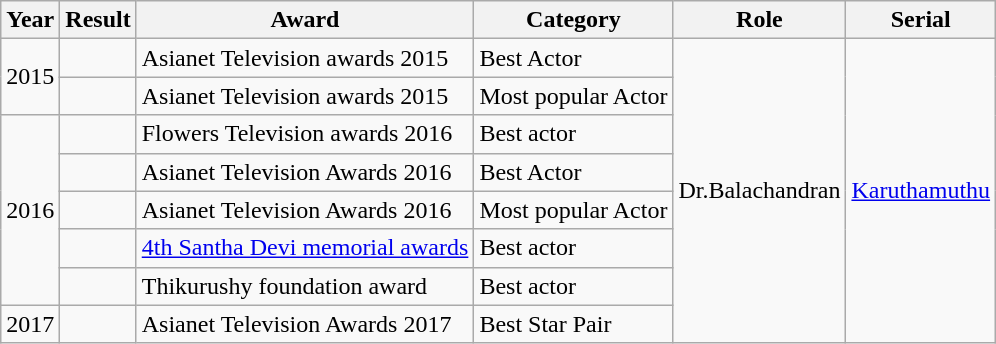<table class="wikitable">
<tr>
<th>Year</th>
<th>Result</th>
<th>Award</th>
<th>Category</th>
<th>Role</th>
<th>Serial</th>
</tr>
<tr>
<td rowspan=2>2015</td>
<td></td>
<td>Asianet Television awards 2015</td>
<td>Best Actor</td>
<td rowspan=8>Dr.Balachandran</td>
<td rowspan=8><a href='#'>Karuthamuthu</a></td>
</tr>
<tr>
<td></td>
<td>Asianet Television awards 2015</td>
<td>Most popular Actor</td>
</tr>
<tr>
<td rowspan=5>2016</td>
<td></td>
<td>Flowers Television awards 2016</td>
<td>Best actor</td>
</tr>
<tr>
<td></td>
<td>Asianet Television Awards 2016</td>
<td>Best Actor</td>
</tr>
<tr>
<td></td>
<td>Asianet Television Awards 2016</td>
<td>Most popular Actor</td>
</tr>
<tr>
<td></td>
<td><a href='#'>4th Santha Devi memorial awards</a></td>
<td>Best actor</td>
</tr>
<tr>
<td></td>
<td>Thikurushy foundation award</td>
<td>Best actor</td>
</tr>
<tr>
<td>2017</td>
<td></td>
<td>Asianet Television Awards 2017</td>
<td>Best Star Pair</td>
</tr>
</table>
